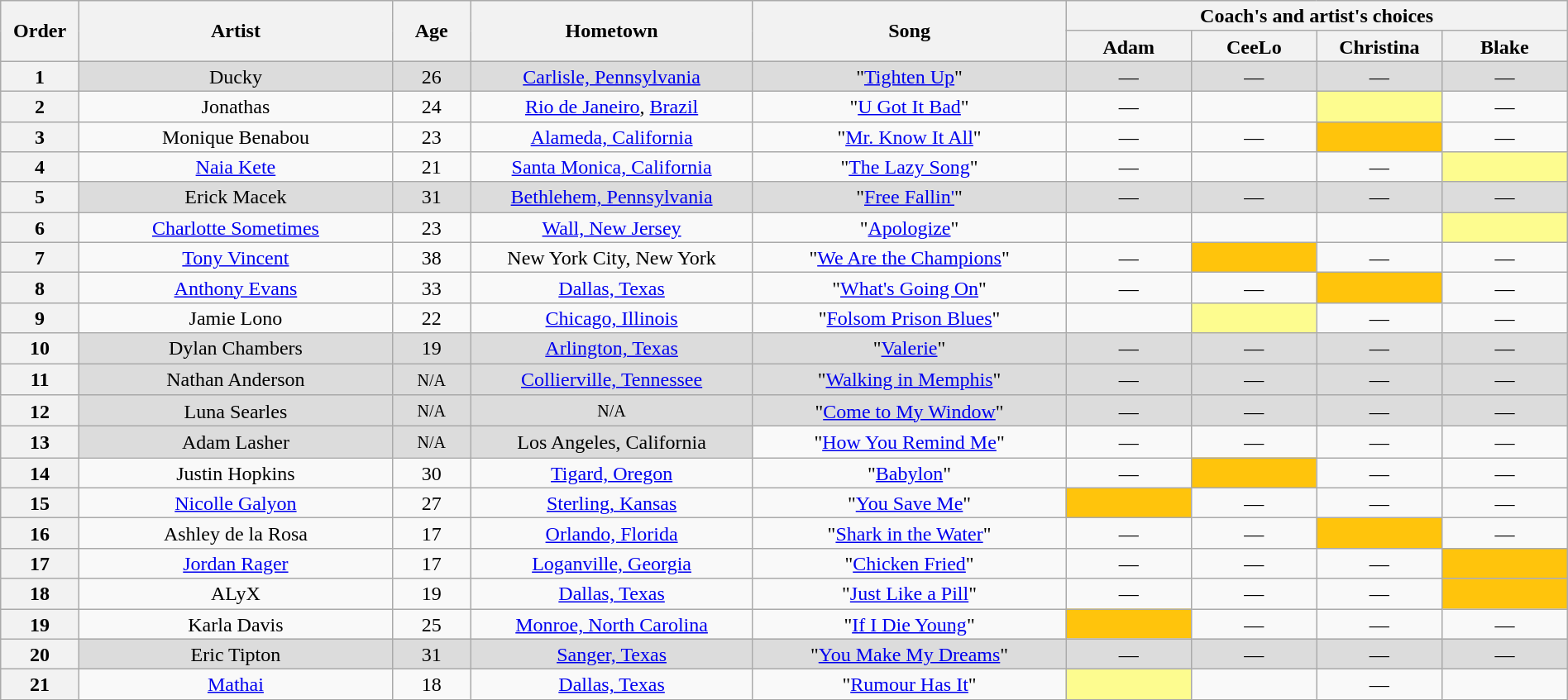<table class="wikitable" style="text-align:center; line-height:17px; width:100%;">
<tr>
<th scope="col" rowspan="2" style="width:5%;">Order</th>
<th scope="col" rowspan="2" style="width:20%;">Artist</th>
<th scope="col" rowspan="2" style="width:5%;">Age</th>
<th scope="col" rowspan="2" style="width:18%;">Hometown</th>
<th scope="col" rowspan="2" style="width:20%;">Song</th>
<th scope="col" colspan="4" style="width:32%;">Coach's and artist's choices</th>
</tr>
<tr>
<th style="width:8%;">Adam</th>
<th style="width:8%;">CeeLo</th>
<th style="width:8%;">Christina</th>
<th style="width:8%;">Blake</th>
</tr>
<tr>
<th>1</th>
<td style="background:#DCDCDC;">Ducky</td>
<td style="background:#DCDCDC;">26</td>
<td style="background:#DCDCDC;"><a href='#'>Carlisle, Pennsylvania</a></td>
<td style="background:#DCDCDC;">"<a href='#'>Tighten Up</a>"</td>
<td style="background:#DCDCDC;">—</td>
<td style="background:#DCDCDC;">—</td>
<td style="background:#DCDCDC;">—</td>
<td style="background:#DCDCDC;">—</td>
</tr>
<tr>
<th>2</th>
<td>Jonathas</td>
<td>24</td>
<td><a href='#'>Rio de Janeiro</a>, <a href='#'>Brazil</a></td>
<td>"<a href='#'>U Got It Bad</a>"</td>
<td>—</td>
<td><strong></strong></td>
<td style="background:#fdfc8f;"><strong></strong></td>
<td>—</td>
</tr>
<tr>
<th>3</th>
<td>Monique Benabou</td>
<td>23</td>
<td><a href='#'>Alameda, California</a></td>
<td>"<a href='#'>Mr. Know It All</a>"</td>
<td>—</td>
<td>—</td>
<td style="background:#FFC40C;"><strong></strong></td>
<td>—</td>
</tr>
<tr>
<th>4</th>
<td><a href='#'>Naia Kete</a></td>
<td>21</td>
<td><a href='#'>Santa Monica, California</a></td>
<td>"<a href='#'>The Lazy Song</a>"</td>
<td>—</td>
<td><strong></strong></td>
<td>—</td>
<td style="background:#fdfc8f;"><strong></strong></td>
</tr>
<tr>
<th>5</th>
<td style="background:#DCDCDC;">Erick Macek</td>
<td style="background:#DCDCDC;">31</td>
<td style="background:#DCDCDC;"><a href='#'>Bethlehem, Pennsylvania</a></td>
<td style="background:#DCDCDC;">"<a href='#'>Free Fallin'</a>"</td>
<td style="background:#DCDCDC;">—</td>
<td style="background:#DCDCDC;">—</td>
<td style="background:#DCDCDC;">—</td>
<td style="background:#DCDCDC;">—</td>
</tr>
<tr>
<th>6</th>
<td><a href='#'>Charlotte Sometimes</a></td>
<td>23</td>
<td><a href='#'>Wall, New Jersey</a></td>
<td>"<a href='#'>Apologize</a>"</td>
<td><strong></strong></td>
<td><strong></strong></td>
<td><strong></strong></td>
<td style="background:#fdfc8f;"><strong></strong></td>
</tr>
<tr>
<th>7</th>
<td><a href='#'>Tony Vincent</a></td>
<td>38</td>
<td>New York City, New York</td>
<td>"<a href='#'>We Are the Champions</a>"</td>
<td>—</td>
<td style="background:#FFC40C;"><strong></strong></td>
<td>—</td>
<td>—</td>
</tr>
<tr>
<th>8</th>
<td><a href='#'>Anthony Evans</a></td>
<td>33</td>
<td><a href='#'>Dallas, Texas</a></td>
<td>"<a href='#'>What's Going On</a>"</td>
<td>—</td>
<td>—</td>
<td style="background:#FFC40C;"><strong></strong></td>
<td>—</td>
</tr>
<tr>
<th>9</th>
<td>Jamie Lono</td>
<td>22</td>
<td><a href='#'>Chicago, Illinois</a></td>
<td>"<a href='#'>Folsom Prison Blues</a>"</td>
<td><strong></strong></td>
<td style="background:#fdfc8f;"><strong></strong></td>
<td>—</td>
<td>—</td>
</tr>
<tr>
<th>10</th>
<td style="background:#DCDCDC;">Dylan Chambers</td>
<td style="background:#DCDCDC;">19</td>
<td style="background:#DCDCDC;"><a href='#'>Arlington, Texas</a></td>
<td style="background:#DCDCDC;">"<a href='#'>Valerie</a>"</td>
<td style="background:#DCDCDC;">—</td>
<td style="background:#DCDCDC;">—</td>
<td style="background:#DCDCDC;">—</td>
<td style="background:#DCDCDC;">—</td>
</tr>
<tr>
<th>11</th>
<td style="background:#DCDCDC;">Nathan Anderson</td>
<td style="background:#DCDCDC;"><small>N/A</small></td>
<td style="background:#DCDCDC;"><a href='#'>Collierville, Tennessee</a></td>
<td style="background:#DCDCDC;">"<a href='#'>Walking in Memphis</a>"</td>
<td style="background:#DCDCDC;">—</td>
<td style="background:#DCDCDC;">—</td>
<td style="background:#DCDCDC;">—</td>
<td style="background:#DCDCDC;">—</td>
</tr>
<tr>
<th>12</th>
<td style="background:#DCDCDC;">Luna Searles</td>
<td style="background:#DCDCDC;"><small>N/A</small></td>
<td style="background:#DCDCDC;"><small>N/A</small></td>
<td style="background:#DCDCDC;">"<a href='#'>Come to My Window</a>"</td>
<td style="background:#DCDCDC;">—</td>
<td style="background:#DCDCDC;">—</td>
<td style="background:#DCDCDC;">—</td>
<td style="background:#DCDCDC;">—</td>
</tr>
<tr>
<th>13</th>
<td style="background:#DCDCDC;">Adam Lasher</td>
<td style="background:#DCDCDC;"><small>N/A</small></td>
<td style="background:#DCDCDC;">Los Angeles, California</td>
<td>"<a href='#'>How You Remind Me</a>"</td>
<td>—</td>
<td>—</td>
<td>—</td>
<td>—</td>
</tr>
<tr>
<th>14</th>
<td>Justin Hopkins</td>
<td>30</td>
<td><a href='#'>Tigard, Oregon</a></td>
<td>"<a href='#'>Babylon</a>"</td>
<td>—</td>
<td style="background:#FFC40C;"><strong></strong></td>
<td>—</td>
<td>—</td>
</tr>
<tr>
<th>15</th>
<td><a href='#'>Nicolle Galyon</a></td>
<td>27</td>
<td><a href='#'>Sterling, Kansas</a></td>
<td>"<a href='#'>You Save Me</a>"</td>
<td style="background:#FFC40C;"><strong></strong></td>
<td>—</td>
<td>—</td>
<td>—</td>
</tr>
<tr>
<th>16</th>
<td>Ashley de la Rosa</td>
<td>17</td>
<td><a href='#'>Orlando, Florida</a></td>
<td>"<a href='#'>Shark in the Water</a>"</td>
<td>—</td>
<td>—</td>
<td style="background:#FFC40C;"><strong></strong></td>
<td>—</td>
</tr>
<tr>
<th>17</th>
<td><a href='#'>Jordan Rager</a></td>
<td>17</td>
<td><a href='#'>Loganville, Georgia</a></td>
<td>"<a href='#'>Chicken Fried</a>"</td>
<td>—</td>
<td>—</td>
<td>—</td>
<td style="background:#FFC40C;"><strong></strong></td>
</tr>
<tr>
<th>18</th>
<td>ALyX</td>
<td>19</td>
<td><a href='#'>Dallas, Texas</a></td>
<td>"<a href='#'>Just Like a Pill</a>"</td>
<td>—</td>
<td>—</td>
<td>—</td>
<td style="background:#FFC40C;"><strong></strong></td>
</tr>
<tr>
<th>19</th>
<td>Karla Davis</td>
<td>25</td>
<td><a href='#'>Monroe, North Carolina</a></td>
<td>"<a href='#'>If I Die Young</a>"</td>
<td style="background:#FFC40C;"><strong></strong></td>
<td>—</td>
<td>—</td>
<td>—</td>
</tr>
<tr>
<th>20</th>
<td style="background:#DCDCDC;">Eric Tipton</td>
<td style="background:#DCDCDC;">31</td>
<td style="background:#DCDCDC;"><a href='#'>Sanger, Texas</a></td>
<td style="background:#DCDCDC;">"<a href='#'>You Make My Dreams</a>"</td>
<td style="background:#DCDCDC;">—</td>
<td style="background:#DCDCDC;">—</td>
<td style="background:#DCDCDC;">—</td>
<td style="background:#DCDCDC;">—</td>
</tr>
<tr>
<th>21</th>
<td><a href='#'>Mathai</a></td>
<td>18</td>
<td><a href='#'>Dallas, Texas</a></td>
<td>"<a href='#'>Rumour Has It</a>"</td>
<td style="background:#fdfc8f;"><strong></strong></td>
<td><strong></strong></td>
<td>—</td>
<td><strong></strong></td>
</tr>
</table>
